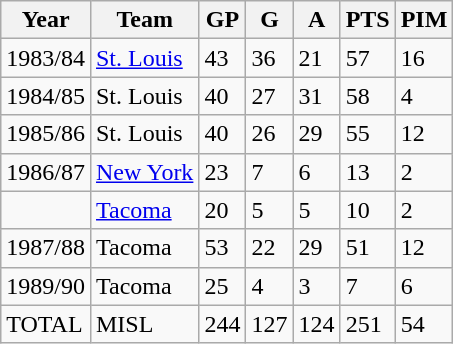<table class="wikitable">
<tr>
<th>Year</th>
<th>Team</th>
<th>GP</th>
<th>G</th>
<th>A</th>
<th>PTS</th>
<th>PIM</th>
</tr>
<tr>
<td>1983/84</td>
<td><a href='#'>St. Louis</a></td>
<td>43</td>
<td>36</td>
<td>21</td>
<td>57</td>
<td>16</td>
</tr>
<tr>
<td>1984/85</td>
<td>St. Louis</td>
<td>40</td>
<td>27</td>
<td>31</td>
<td>58</td>
<td>4</td>
</tr>
<tr>
<td>1985/86</td>
<td>St. Louis</td>
<td>40</td>
<td>26</td>
<td>29</td>
<td>55</td>
<td>12</td>
</tr>
<tr>
<td>1986/87</td>
<td><a href='#'>New York</a></td>
<td>23</td>
<td>7</td>
<td>6</td>
<td>13</td>
<td>2</td>
</tr>
<tr>
<td></td>
<td><a href='#'>Tacoma</a></td>
<td>20</td>
<td>5</td>
<td>5</td>
<td>10</td>
<td>2</td>
</tr>
<tr>
<td>1987/88</td>
<td>Tacoma</td>
<td>53</td>
<td>22</td>
<td>29</td>
<td>51</td>
<td>12</td>
</tr>
<tr>
<td>1989/90</td>
<td>Tacoma</td>
<td>25</td>
<td>4</td>
<td>3</td>
<td>7</td>
<td>6</td>
</tr>
<tr>
<td>TOTAL</td>
<td>MISL</td>
<td>244</td>
<td>127</td>
<td>124</td>
<td>251</td>
<td>54</td>
</tr>
</table>
